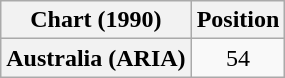<table class="wikitable plainrowheaders" style="text-align:center">
<tr>
<th scope="col">Chart (1990)</th>
<th scope="col">Position</th>
</tr>
<tr>
<th scope="row">Australia (ARIA)</th>
<td>54</td>
</tr>
</table>
